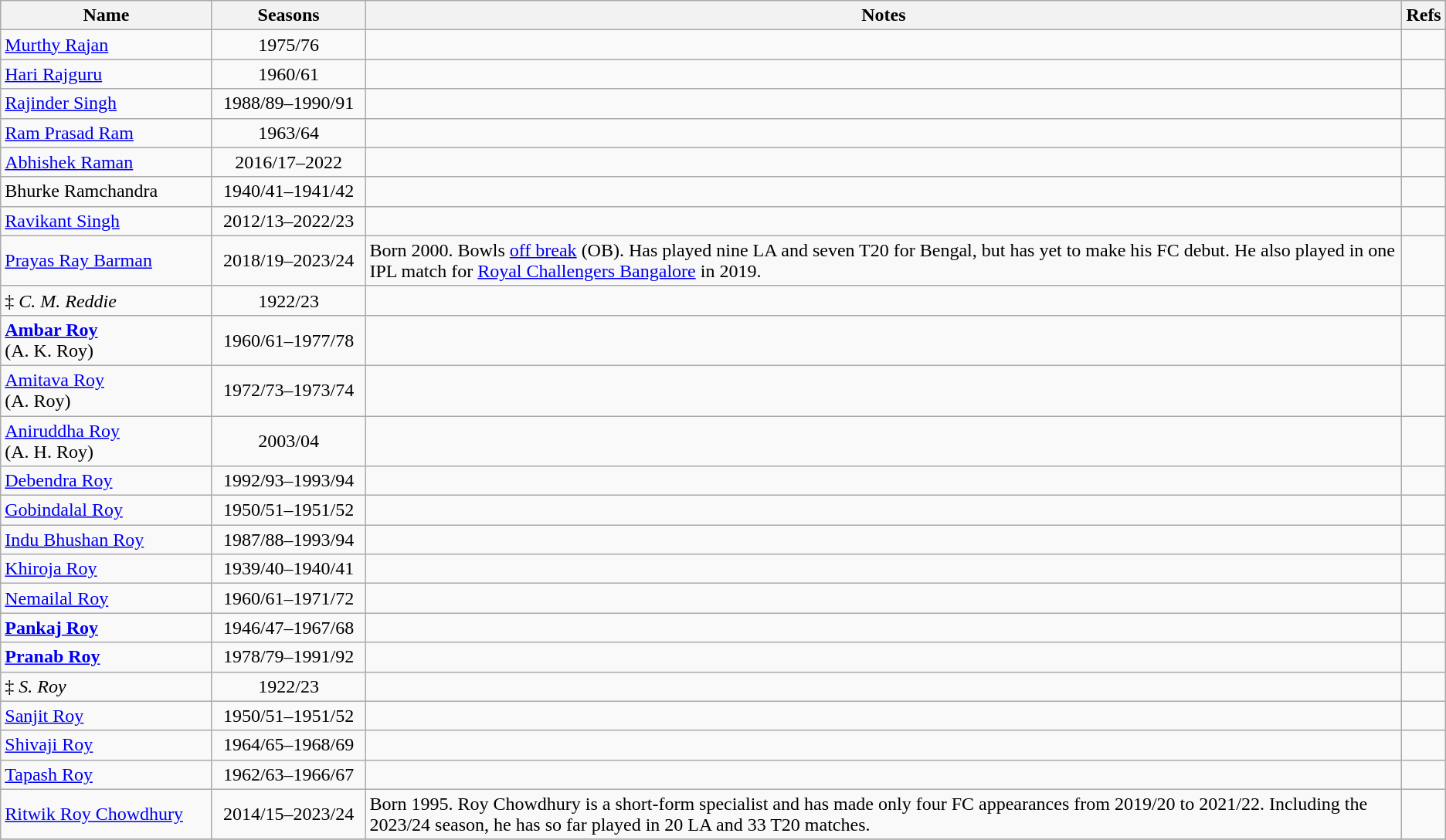<table class="wikitable">
<tr>
<th style="width:175px">Name</th>
<th style="width:125px">Seasons</th>
<th>Notes</th>
<th>Refs</th>
</tr>
<tr>
<td><a href='#'>Murthy Rajan</a></td>
<td align="center">1975/76</td>
<td></td>
<td></td>
</tr>
<tr>
<td><a href='#'>Hari Rajguru</a></td>
<td align="center">1960/61</td>
<td></td>
<td></td>
</tr>
<tr>
<td><a href='#'>Rajinder Singh</a></td>
<td align="center">1988/89–1990/91</td>
<td></td>
<td></td>
</tr>
<tr>
<td><a href='#'>Ram Prasad Ram</a></td>
<td align="center">1963/64</td>
<td></td>
<td></td>
</tr>
<tr>
<td><a href='#'>Abhishek Raman</a></td>
<td align="center">2016/17–2022</td>
<td></td>
<td></td>
</tr>
<tr>
<td>Bhurke Ramchandra</td>
<td align="center">1940/41–1941/42</td>
<td></td>
<td></td>
</tr>
<tr>
<td><a href='#'>Ravikant Singh</a></td>
<td align="center">2012/13–2022/23</td>
<td></td>
<td></td>
</tr>
<tr>
<td><a href='#'>Prayas Ray Barman</a></td>
<td align="center">2018/19–2023/24</td>
<td>Born 2000. Bowls <a href='#'>off break</a> (OB). Has played nine LA and seven T20 for Bengal, but has yet to make his FC debut. He also played in one IPL match for <a href='#'>Royal Challengers Bangalore</a> in 2019.</td>
<td></td>
</tr>
<tr>
<td>‡ <em>C. M. Reddie</em></td>
<td align="center">1922/23</td>
<td></td>
<td></td>
</tr>
<tr>
<td><strong><a href='#'>Ambar Roy</a></strong><br>(A. K. Roy)</td>
<td align="center">1960/61–1977/78</td>
<td></td>
<td></td>
</tr>
<tr>
<td><a href='#'>Amitava Roy</a><br>(A. Roy)</td>
<td align="center">1972/73–1973/74</td>
<td></td>
<td></td>
</tr>
<tr>
<td><a href='#'>Aniruddha Roy</a><br>(A. H. Roy)</td>
<td align="center">2003/04</td>
<td></td>
<td></td>
</tr>
<tr>
<td><a href='#'>Debendra Roy</a></td>
<td align="center">1992/93–1993/94</td>
<td></td>
<td></td>
</tr>
<tr>
<td><a href='#'>Gobindalal Roy</a></td>
<td align="center">1950/51–1951/52</td>
<td></td>
<td></td>
</tr>
<tr>
<td><a href='#'>Indu Bhushan Roy</a></td>
<td align="center">1987/88–1993/94</td>
<td></td>
<td></td>
</tr>
<tr>
<td><a href='#'>Khiroja Roy</a></td>
<td align="center">1939/40–1940/41</td>
<td></td>
<td></td>
</tr>
<tr>
<td><a href='#'>Nemailal Roy</a></td>
<td align="center">1960/61–1971/72</td>
<td></td>
<td></td>
</tr>
<tr>
<td><strong><a href='#'>Pankaj Roy</a></strong></td>
<td align="center">1946/47–1967/68</td>
<td></td>
<td></td>
</tr>
<tr>
<td><strong><a href='#'>Pranab Roy</a></strong></td>
<td align="center">1978/79–1991/92</td>
<td></td>
<td></td>
</tr>
<tr>
<td>‡ <em>S. Roy</em></td>
<td align="center">1922/23</td>
<td></td>
<td></td>
</tr>
<tr>
<td><a href='#'>Sanjit Roy</a></td>
<td align="center">1950/51–1951/52</td>
<td></td>
<td></td>
</tr>
<tr>
<td><a href='#'>Shivaji Roy</a></td>
<td align="center">1964/65–1968/69</td>
<td></td>
<td></td>
</tr>
<tr>
<td><a href='#'>Tapash Roy</a></td>
<td align="center">1962/63–1966/67</td>
<td></td>
<td></td>
</tr>
<tr>
<td><a href='#'>Ritwik Roy Chowdhury</a></td>
<td align="center">2014/15–2023/24</td>
<td>Born 1995. Roy Chowdhury is a short-form specialist and has made only four FC appearances from 2019/20 to 2021/22. Including the 2023/24 season, he has so far played in 20 LA and 33 T20 matches.</td>
<td></td>
</tr>
<tr>
</tr>
</table>
